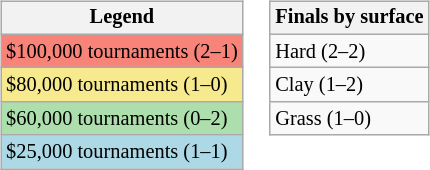<table>
<tr valign=top>
<td><br><table class="wikitable" style=font-size:85%>
<tr>
<th>Legend</th>
</tr>
<tr style="background:#f88379;">
<td>$100,000 tournaments (2–1)</td>
</tr>
<tr style="background:#f7e98e;">
<td>$80,000 tournaments (1–0)</td>
</tr>
<tr style="background:#addfad;">
<td>$60,000 tournaments (0–2)</td>
</tr>
<tr style="background:lightblue;">
<td>$25,000 tournaments (1–1)</td>
</tr>
</table>
</td>
<td><br><table class="wikitable" style=font-size:85%>
<tr>
<th>Finals by surface</th>
</tr>
<tr>
<td>Hard (2–2)</td>
</tr>
<tr>
<td>Clay (1–2)</td>
</tr>
<tr>
<td>Grass (1–0)</td>
</tr>
</table>
</td>
</tr>
</table>
